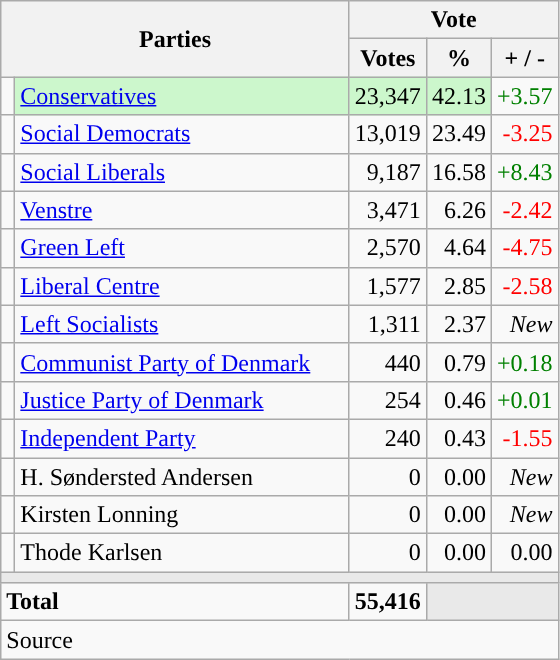<table class="wikitable" style="text-align:right;">
<tr>
<th style="text-align:centre;" rowspan="2" colspan="2" width="225">Parties</th>
<th colspan="3">Vote</th>
</tr>
<tr>
<th width="15">Votes</th>
<th width="15">%</th>
<th width="15">+ / -</th>
</tr>
<tr>
<td width="2" style="color:inherit;background:"></td>
<td bgcolor=#ccf7cc  align="left"><a href='#'>Conservatives</a></td>
<td bgcolor=#ccf7cc>23,347</td>
<td bgcolor=#ccf7cc>42.13</td>
<td style=color:green;>+3.57</td>
</tr>
<tr>
<td width="2" style="color:inherit;background:"></td>
<td align="left"><a href='#'>Social Democrats</a></td>
<td>13,019</td>
<td>23.49</td>
<td style=color:red;>-3.25</td>
</tr>
<tr>
<td width="2" style="color:inherit;background:"></td>
<td align="left"><a href='#'>Social Liberals</a></td>
<td>9,187</td>
<td>16.58</td>
<td style=color:green;>+8.43</td>
</tr>
<tr>
<td width="2" style="color:inherit;background:"></td>
<td align="left"><a href='#'>Venstre</a></td>
<td>3,471</td>
<td>6.26</td>
<td style=color:red;>-2.42</td>
</tr>
<tr>
<td width="2" style="color:inherit;background:"></td>
<td align="left"><a href='#'>Green Left</a></td>
<td>2,570</td>
<td>4.64</td>
<td style=color:red;>-4.75</td>
</tr>
<tr>
<td width="2" style="color:inherit;background:"></td>
<td align="left"><a href='#'>Liberal Centre</a></td>
<td>1,577</td>
<td>2.85</td>
<td style=color:red;>-2.58</td>
</tr>
<tr>
<td width="2" style="color:inherit;background:"></td>
<td align="left"><a href='#'>Left Socialists</a></td>
<td>1,311</td>
<td>2.37</td>
<td><em>New</em></td>
</tr>
<tr>
<td width="2" style="color:inherit;background:"></td>
<td align="left"><a href='#'>Communist Party of Denmark</a></td>
<td>440</td>
<td>0.79</td>
<td style=color:green;>+0.18</td>
</tr>
<tr>
<td width="2" style="color:inherit;background:"></td>
<td align="left"><a href='#'>Justice Party of Denmark</a></td>
<td>254</td>
<td>0.46</td>
<td style=color:green;>+0.01</td>
</tr>
<tr>
<td width="2" style="color:inherit;background:"></td>
<td align="left"><a href='#'>Independent Party</a></td>
<td>240</td>
<td>0.43</td>
<td style=color:red;>-1.55</td>
</tr>
<tr>
<td width="2" style="color:inherit;background:"></td>
<td align="left">H. Søndersted Andersen</td>
<td>0</td>
<td>0.00</td>
<td><em>New</em></td>
</tr>
<tr>
<td width="2" style="color:inherit;background:"></td>
<td align="left">Kirsten Lonning</td>
<td>0</td>
<td>0.00</td>
<td><em>New</em></td>
</tr>
<tr>
<td width="2" style="color:inherit;background:"></td>
<td align="left">Thode Karlsen</td>
<td>0</td>
<td>0.00</td>
<td>0.00</td>
</tr>
<tr>
<td colspan="7" bgcolor="#E9E9E9"></td>
</tr>
<tr>
<td align="left" colspan="2"><strong>Total</strong></td>
<td><strong>55,416</strong></td>
<td bgcolor="#E9E9E9" colspan="2"></td>
</tr>
<tr>
<td align="left" colspan="6">Source</td>
</tr>
</table>
